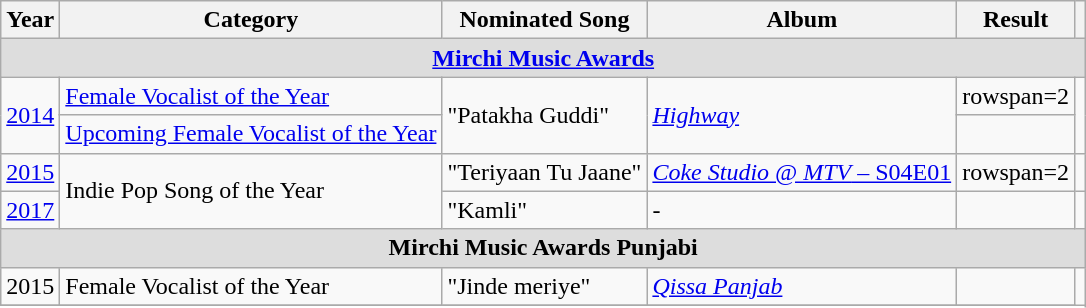<table class="wikitable plainrowheaders">
<tr>
<th>Year</th>
<th>Category</th>
<th>Nominated Song</th>
<th>Album</th>
<th>Result</th>
<th></th>
</tr>
<tr>
<td colspan="6" style="text-align: center; background:#ddd; "><strong><a href='#'>Mirchi Music Awards</a></strong></td>
</tr>
<tr>
<td rowspan=2><a href='#'>2014</a></td>
<td><a href='#'>Female Vocalist of the Year</a></td>
<td rowspan=2>"Patakha Guddi"</td>
<td rowspan=2><em><a href='#'>Highway</a></em></td>
<td>rowspan=2 </td>
<td rowspan=2 style="text-align: center;"></td>
</tr>
<tr>
<td><a href='#'>Upcoming Female Vocalist of the Year</a></td>
</tr>
<tr>
<td><a href='#'>2015</a></td>
<td rowspan=2>Indie Pop Song of the Year</td>
<td>"Teriyaan Tu Jaane"</td>
<td><a href='#'><em>Coke Studio @ MTV</em> – S04E01</a></td>
<td>rowspan=2 </td>
<td style="text-align: center;"></td>
</tr>
<tr>
<td><a href='#'>2017</a></td>
<td>"Kamli"</td>
<td>-</td>
<td style="text-align: center;"></td>
</tr>
<tr>
<td colspan="6" style="text-align: center; background:#ddd; "><strong>Mirchi Music Awards Punjabi</strong></td>
</tr>
<tr>
<td>2015</td>
<td>Female Vocalist of the Year</td>
<td>"Jinde meriye"</td>
<td><em><a href='#'>Qissa Panjab</a></em></td>
<td></td>
<td rowspan=2 style="text-align: center;"></td>
</tr>
<tr>
</tr>
</table>
